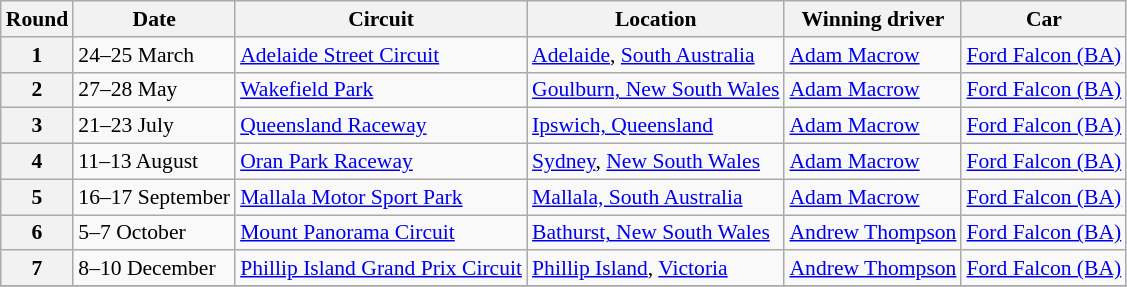<table class="wikitable" style="font-size: 90%;">
<tr>
<th>Round</th>
<th>Date</th>
<th>Circuit</th>
<th>Location</th>
<th>Winning driver</th>
<th>Car</th>
</tr>
<tr>
<th>1</th>
<td>24–25 March</td>
<td> <a href='#'>Adelaide Street Circuit</a></td>
<td><a href='#'>Adelaide</a>, <a href='#'>South Australia</a></td>
<td><a href='#'>Adam Macrow</a></td>
<td><a href='#'>Ford Falcon (BA)</a></td>
</tr>
<tr>
<th>2</th>
<td>27–28 May</td>
<td> <a href='#'>Wakefield Park</a></td>
<td><a href='#'>Goulburn, New South Wales</a></td>
<td><a href='#'>Adam Macrow</a></td>
<td><a href='#'>Ford Falcon (BA)</a></td>
</tr>
<tr>
<th>3</th>
<td>21–23 July</td>
<td> <a href='#'>Queensland Raceway</a></td>
<td><a href='#'>Ipswich, Queensland</a></td>
<td><a href='#'>Adam Macrow</a></td>
<td><a href='#'>Ford Falcon (BA)</a></td>
</tr>
<tr>
<th>4</th>
<td>11–13 August</td>
<td> <a href='#'>Oran Park Raceway</a></td>
<td><a href='#'>Sydney</a>, <a href='#'>New South Wales</a></td>
<td><a href='#'>Adam Macrow</a></td>
<td><a href='#'>Ford Falcon (BA)</a></td>
</tr>
<tr>
<th>5</th>
<td>16–17 September</td>
<td> <a href='#'>Mallala Motor Sport Park</a></td>
<td><a href='#'>Mallala, South Australia</a></td>
<td><a href='#'>Adam Macrow</a></td>
<td><a href='#'>Ford Falcon (BA)</a></td>
</tr>
<tr>
<th>6</th>
<td>5–7 October</td>
<td> <a href='#'>Mount Panorama Circuit</a></td>
<td><a href='#'>Bathurst, New South Wales</a></td>
<td><a href='#'>Andrew Thompson</a></td>
<td><a href='#'>Ford Falcon (BA)</a></td>
</tr>
<tr>
<th>7</th>
<td>8–10 December</td>
<td> <a href='#'>Phillip Island Grand Prix Circuit</a></td>
<td><a href='#'>Phillip Island</a>, <a href='#'>Victoria</a></td>
<td><a href='#'>Andrew Thompson</a></td>
<td><a href='#'>Ford Falcon (BA)</a></td>
</tr>
<tr>
</tr>
</table>
